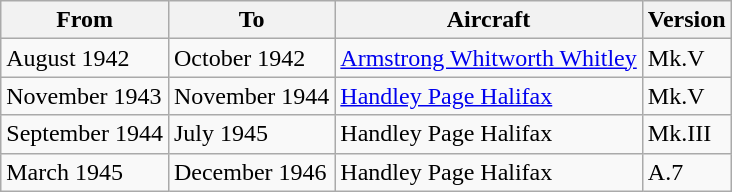<table class="wikitable">
<tr>
<th>From</th>
<th>To</th>
<th>Aircraft</th>
<th>Version</th>
</tr>
<tr>
<td>August 1942</td>
<td>October 1942</td>
<td><a href='#'>Armstrong Whitworth Whitley</a></td>
<td>Mk.V</td>
</tr>
<tr>
<td>November 1943</td>
<td>November 1944</td>
<td><a href='#'>Handley Page Halifax</a></td>
<td>Mk.V</td>
</tr>
<tr>
<td>September 1944</td>
<td>July 1945</td>
<td>Handley Page Halifax</td>
<td>Mk.III</td>
</tr>
<tr>
<td>March 1945</td>
<td>December 1946</td>
<td>Handley Page Halifax</td>
<td>A.7</td>
</tr>
</table>
